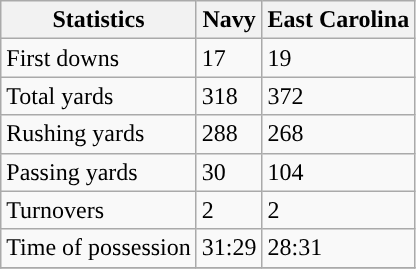<table class="wikitable">
<tr>
<th>Statistics</th>
<th>Navy</th>
<th>East Carolina</th>
</tr>
<tr>
<td>First downs</td>
<td>17</td>
<td>19</td>
</tr>
<tr>
<td>Total yards</td>
<td>318</td>
<td>372</td>
</tr>
<tr>
<td>Rushing yards</td>
<td>288</td>
<td>268</td>
</tr>
<tr>
<td>Passing yards</td>
<td>30</td>
<td>104</td>
</tr>
<tr>
<td>Turnovers</td>
<td>2</td>
<td>2</td>
</tr>
<tr>
<td>Time of possession</td>
<td>31:29</td>
<td>28:31</td>
</tr>
<tr>
</tr>
</table>
